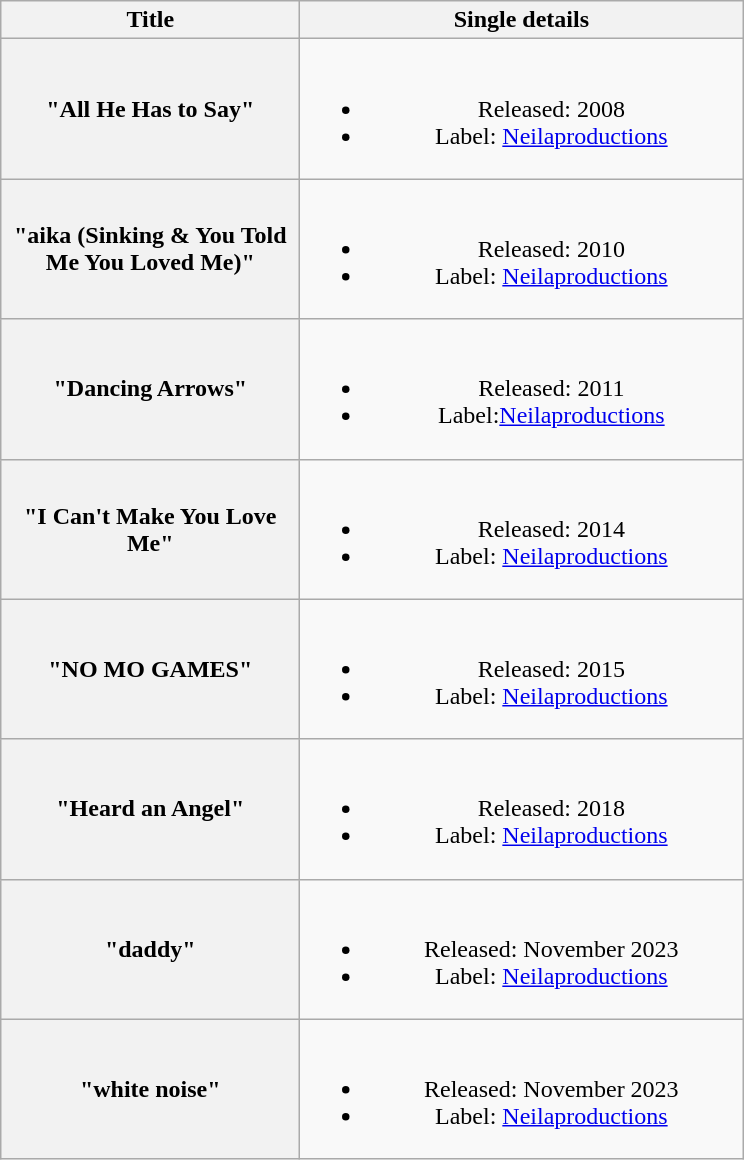<table class="wikitable plainrowheaders" style="text-align:center;">
<tr>
<th scope="col" style="width:12em;">Title</th>
<th scope="col" style="width:18em;">Single details</th>
</tr>
<tr>
<th scope="row">"All He Has to Say"</th>
<td><br><ul><li>Released: 2008</li><li>Label: <a href='#'>Neilaproductions</a></li></ul></td>
</tr>
<tr>
<th scope="row">"aika (Sinking & You Told Me You Loved Me)"</th>
<td><br><ul><li>Released: 2010</li><li>Label: <a href='#'>Neilaproductions</a></li></ul></td>
</tr>
<tr>
<th scope="row">"Dancing Arrows"</th>
<td><br><ul><li>Released: 2011</li><li>Label:<a href='#'>Neilaproductions</a></li></ul></td>
</tr>
<tr>
<th scope="row">"I Can't Make You Love Me"</th>
<td><br><ul><li>Released: 2014</li><li>Label: <a href='#'>Neilaproductions</a></li></ul></td>
</tr>
<tr>
<th scope="row">"NO MO GAMES"</th>
<td><br><ul><li>Released: 2015</li><li>Label: <a href='#'>Neilaproductions</a></li></ul></td>
</tr>
<tr>
<th scope="row">"Heard an Angel"</th>
<td><br><ul><li>Released: 2018</li><li>Label: <a href='#'>Neilaproductions</a></li></ul></td>
</tr>
<tr>
<th scope="row">"daddy"</th>
<td><br><ul><li>Released: November 2023</li><li>Label: <a href='#'>Neilaproductions</a></li></ul></td>
</tr>
<tr>
<th scope="row">"white noise"</th>
<td><br><ul><li>Released: November 2023</li><li>Label: <a href='#'>Neilaproductions</a></li></ul></td>
</tr>
</table>
